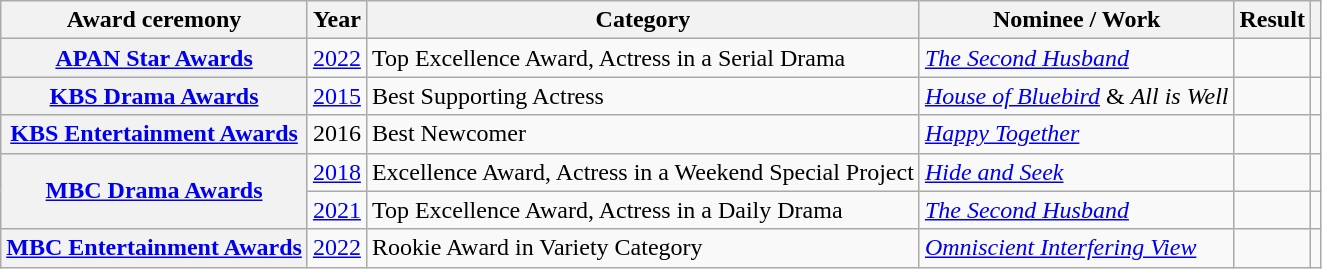<table class="wikitable plainrowheaders sortable">
<tr>
<th scope="col">Award ceremony</th>
<th scope="col">Year</th>
<th scope="col">Category </th>
<th scope="col">Nominee / Work</th>
<th scope="col">Result</th>
<th scope="col" class="unsortable"></th>
</tr>
<tr>
<th scope="row"><a href='#'>APAN Star Awards</a></th>
<td style="text-align:center"><a href='#'>2022</a></td>
<td>Top Excellence Award, Actress in a Serial Drama</td>
<td><em><a href='#'>The Second Husband</a></em></td>
<td></td>
<td style="text-align:center"></td>
</tr>
<tr>
<th scope="row"><a href='#'>KBS Drama Awards</a></th>
<td style="text-align:center"><a href='#'>2015</a></td>
<td>Best Supporting Actress</td>
<td><em><a href='#'>House of Bluebird</a></em> & <em>All is Well</em></td>
<td></td>
<td style="text-align:center"></td>
</tr>
<tr>
<th scope="row"><a href='#'>KBS Entertainment Awards</a></th>
<td style="text-align:center">2016</td>
<td>Best Newcomer</td>
<td><em><a href='#'>Happy Together</a></em></td>
<td></td>
<td style="text-align:center"></td>
</tr>
<tr>
<th scope="row" rowspan="2"><a href='#'>MBC Drama Awards</a></th>
<td style="text-align:center"><a href='#'>2018</a></td>
<td>Excellence Award, Actress in a Weekend Special Project</td>
<td><em><a href='#'>Hide and Seek</a></em></td>
<td></td>
<td style="text-align:center"></td>
</tr>
<tr>
<td style="text-align:center"><a href='#'>2021</a></td>
<td>Top Excellence Award, Actress in a Daily Drama</td>
<td><em><a href='#'>The Second Husband</a></em></td>
<td></td>
<td style="text-align:center"></td>
</tr>
<tr>
<th scope="row"><a href='#'>MBC Entertainment Awards</a></th>
<td style="text-align:center"><a href='#'>2022</a></td>
<td>Rookie Award in Variety Category</td>
<td><em><a href='#'>Omniscient Interfering View</a></em></td>
<td></td>
<td style="text-align:center"></td>
</tr>
</table>
